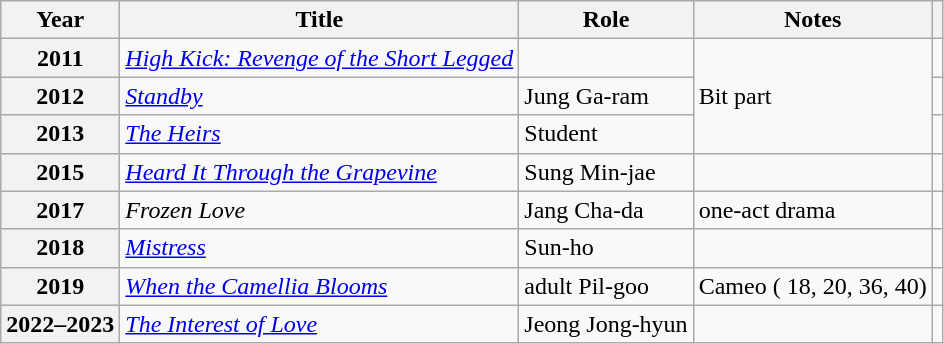<table class="wikitable plainrowheaders sortable">
<tr>
<th scope="col">Year</th>
<th scope="col">Title</th>
<th scope="col">Role</th>
<th scope="col">Notes</th>
<th scope="col" class="unsortable"></th>
</tr>
<tr>
<th scope="row">2011</th>
<td><em><a href='#'>High Kick: Revenge of the Short Legged</a></em></td>
<td></td>
<td rowspan="3">Bit part</td>
<td style="text-align:center"></td>
</tr>
<tr>
<th scope="row">2012</th>
<td><em><a href='#'>Standby</a></em></td>
<td>Jung Ga-ram</td>
<td style="text-align:center"></td>
</tr>
<tr>
<th scope="row">2013</th>
<td><em><a href='#'>The Heirs</a></em></td>
<td>Student</td>
<td style="text-align:center"></td>
</tr>
<tr>
<th scope="row">2015</th>
<td><em><a href='#'>Heard It Through the Grapevine</a></em></td>
<td>Sung Min-jae</td>
<td></td>
<td style="text-align:center"></td>
</tr>
<tr>
<th scope="row">2017</th>
<td><em>Frozen Love</em></td>
<td>Jang Cha-da</td>
<td>one-act drama</td>
<td style="text-align:center"></td>
</tr>
<tr>
<th scope="row">2018</th>
<td><em><a href='#'>Mistress</a></em></td>
<td>Sun-ho</td>
<td></td>
<td style="text-align:center"></td>
</tr>
<tr>
<th scope="row">2019</th>
<td><em><a href='#'>When the Camellia Blooms</a></em></td>
<td>adult Pil-goo</td>
<td>Cameo ( 18, 20, 36, 40)</td>
<td></td>
</tr>
<tr>
<th scope="row">2022–2023</th>
<td><em><a href='#'>The Interest of Love</a></em></td>
<td>Jeong Jong-hyun</td>
<td></td>
<td style="text-align:center"></td>
</tr>
</table>
